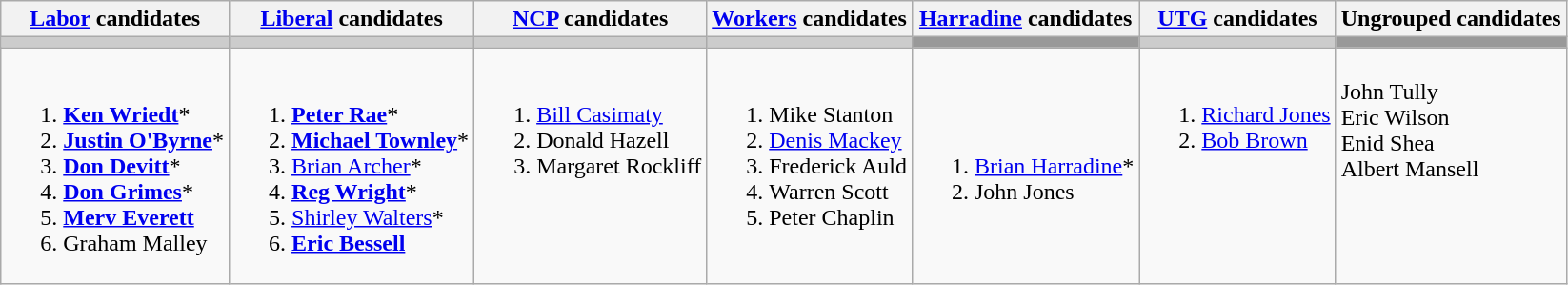<table class="wikitable">
<tr>
<th><a href='#'>Labor</a> candidates</th>
<th><a href='#'>Liberal</a> candidates</th>
<th><a href='#'>NCP</a> candidates</th>
<th><a href='#'>Workers</a> candidates</th>
<th><a href='#'>Harradine</a> candidates</th>
<th><a href='#'>UTG</a> candidates</th>
<th>Ungrouped candidates</th>
</tr>
<tr bgcolor="#cccccc">
<td></td>
<td></td>
<td></td>
<td></td>
<td bgcolor="#999999"></td>
<td></td>
<td bgcolor="#999999"></td>
</tr>
<tr>
<td><br><ol><li><strong><a href='#'>Ken Wriedt</a></strong>*</li><li><strong><a href='#'>Justin O'Byrne</a></strong>*</li><li><strong><a href='#'>Don Devitt</a></strong>*</li><li><strong><a href='#'>Don Grimes</a></strong>*</li><li><strong><a href='#'>Merv Everett</a></strong></li><li>Graham Malley</li></ol></td>
<td><br><ol><li><strong><a href='#'>Peter Rae</a></strong>*</li><li><strong><a href='#'>Michael Townley</a></strong>*</li><li><a href='#'>Brian Archer</a>*</li><li><strong><a href='#'>Reg Wright</a></strong>*</li><li><a href='#'>Shirley Walters</a>*</li><li><strong><a href='#'>Eric Bessell</a></strong></li></ol></td>
<td valign=top><br><ol><li><a href='#'>Bill Casimaty</a></li><li>Donald Hazell</li><li>Margaret Rockliff</li></ol></td>
<td valign=top><br><ol><li>Mike Stanton</li><li><a href='#'>Denis Mackey</a></li><li>Frederick Auld</li><li>Warren Scott</li><li>Peter Chaplin</li></ol></td>
<td><br><ol><li><a href='#'>Brian Harradine</a>*</li><li>John Jones</li></ol></td>
<td valign=top><br><ol><li><a href='#'>Richard Jones</a></li><li><a href='#'>Bob Brown</a></li></ol></td>
<td valign=top><br>John Tully<br>
Eric Wilson<br>
Enid Shea<br>
Albert Mansell</td>
</tr>
</table>
